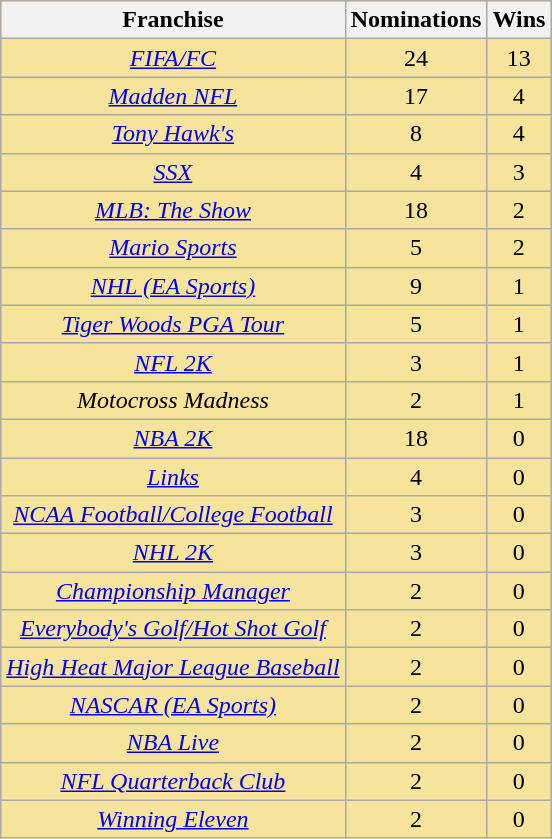<table class="wikitable sortable plainrowheaders" rowspan="2" style="text-align:center; background: #f6e39c">
<tr>
<th scope="col">Franchise</th>
<th scope="col">Nominations</th>
<th scope="col">Wins</th>
</tr>
<tr>
<td><em><a href='#'>FIFA</a><a href='#'>/FC</a></em></td>
<td>24</td>
<td>13</td>
</tr>
<tr>
<td><em><a href='#'>Madden NFL</a></em></td>
<td>17</td>
<td>4</td>
</tr>
<tr>
<td><em><a href='#'>Tony Hawk's</a></em></td>
<td>8</td>
<td>4</td>
</tr>
<tr>
<td><em><a href='#'>SSX</a></em></td>
<td>4</td>
<td>3</td>
</tr>
<tr>
<td><em><a href='#'>MLB: The Show</a></em></td>
<td>18</td>
<td>2</td>
</tr>
<tr>
<td><em><a href='#'>Mario Sports</a></em></td>
<td>5</td>
<td>2</td>
</tr>
<tr>
<td><em><a href='#'>NHL (EA Sports)</a></em></td>
<td>9</td>
<td>1</td>
</tr>
<tr>
<td><em><a href='#'>Tiger Woods PGA Tour</a></em></td>
<td>5</td>
<td>1</td>
</tr>
<tr>
<td><em><a href='#'>NFL 2K</a></em></td>
<td>3</td>
<td>1</td>
</tr>
<tr>
<td><em>Motocross Madness</em></td>
<td>2</td>
<td>1</td>
</tr>
<tr>
<td><em><a href='#'>NBA 2K</a></em></td>
<td>18</td>
<td>0</td>
</tr>
<tr>
<td><em><a href='#'>Links</a></em></td>
<td>4</td>
<td>0</td>
</tr>
<tr>
<td><em><a href='#'>NCAA Football/College Football</a></em></td>
<td>3</td>
<td>0</td>
</tr>
<tr>
<td><em><a href='#'>NHL 2K</a></em></td>
<td>3</td>
<td>0</td>
</tr>
<tr>
<td><em><a href='#'>Championship Manager</a></em></td>
<td>2</td>
<td>0</td>
</tr>
<tr>
<td><em><a href='#'>Everybody's Golf/Hot Shot Golf</a></em></td>
<td>2</td>
<td>0</td>
</tr>
<tr>
<td><em><a href='#'>High Heat Major League Baseball</a></em></td>
<td>2</td>
<td>0</td>
</tr>
<tr>
<td><em><a href='#'>NASCAR (EA Sports)</a></em></td>
<td>2</td>
<td>0</td>
</tr>
<tr>
<td><em><a href='#'>NBA Live</a></em></td>
<td>2</td>
<td>0</td>
</tr>
<tr>
<td><em><a href='#'>NFL Quarterback Club</a></em></td>
<td>2</td>
<td>0</td>
</tr>
<tr>
<td><em><a href='#'>Winning Eleven</a></em></td>
<td>2</td>
<td>0</td>
</tr>
</table>
